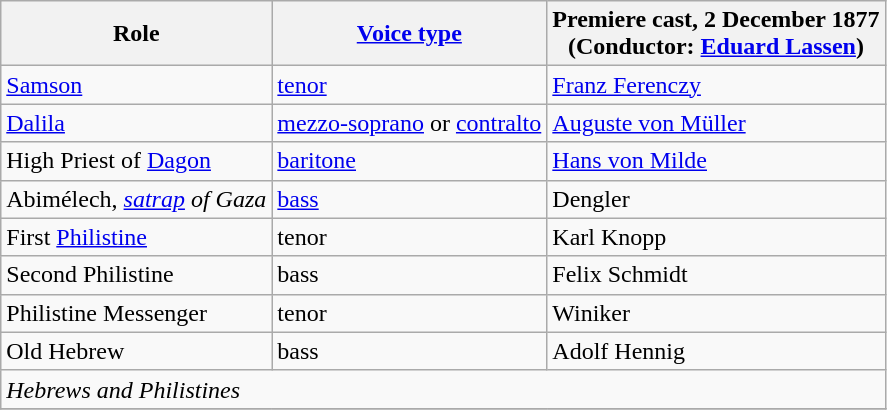<table class="wikitable">
<tr>
<th>Role</th>
<th><a href='#'>Voice type</a></th>
<th>Premiere cast, 2 December 1877<br>(Conductor: <a href='#'>Eduard Lassen</a>)</th>
</tr>
<tr>
<td><a href='#'>Samson</a></td>
<td><a href='#'>tenor</a></td>
<td><a href='#'>Franz Ferenczy</a></td>
</tr>
<tr>
<td><a href='#'>Dalila</a></td>
<td><a href='#'>mezzo-soprano</a> or <a href='#'>contralto</a></td>
<td><a href='#'>Auguste von Müller</a></td>
</tr>
<tr>
<td>High Priest of <a href='#'>Dagon</a></td>
<td><a href='#'>baritone</a></td>
<td><a href='#'>Hans von Milde</a></td>
</tr>
<tr>
<td>Abimélech, <em><a href='#'>satrap</a> of Gaza</em></td>
<td><a href='#'>bass</a></td>
<td>Dengler</td>
</tr>
<tr>
<td>First <a href='#'>Philistine</a></td>
<td>tenor</td>
<td>Karl Knopp</td>
</tr>
<tr>
<td>Second Philistine</td>
<td>bass</td>
<td>Felix Schmidt</td>
</tr>
<tr>
<td>Philistine Messenger</td>
<td>tenor</td>
<td>Winiker</td>
</tr>
<tr>
<td>Old Hebrew</td>
<td>bass</td>
<td>Adolf Hennig</td>
</tr>
<tr>
<td colspan="3"><em>Hebrews and Philistines</em></td>
</tr>
<tr>
</tr>
</table>
